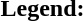<table class="toccolours" style="font-size:100%; white-space:nowrap;">
<tr>
<td><strong>Legend:</strong></td>
<td>      </td>
</tr>
<tr>
<td></td>
</tr>
<tr>
<td></td>
</tr>
<tr>
<td></td>
</tr>
</table>
